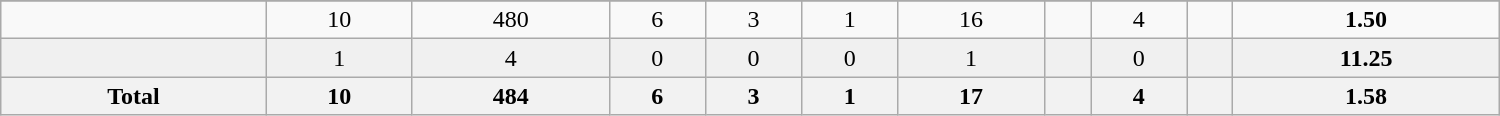<table class="wikitable sortable" width ="1000">
<tr align="center">
</tr>
<tr align="center" bgcolor="">
<td></td>
<td>10</td>
<td>480</td>
<td>6</td>
<td>3</td>
<td>1</td>
<td>16</td>
<td></td>
<td>4</td>
<td></td>
<td><strong>1.50</strong></td>
</tr>
<tr align="center" bgcolor="f0f0f0">
<td></td>
<td>1</td>
<td>4</td>
<td>0</td>
<td>0</td>
<td>0</td>
<td>1</td>
<td></td>
<td>0</td>
<td></td>
<td><strong>11.25</strong></td>
</tr>
<tr>
<th>Total</th>
<th>10</th>
<th>484</th>
<th>6</th>
<th>3</th>
<th>1</th>
<th>17</th>
<th></th>
<th>4</th>
<th></th>
<th>1.58</th>
</tr>
</table>
